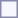<table style="border:1px solid #8888aa; background-color:#f7f8ff; padding:5px; font-size:95%; margin: 0px 12px 12px 0px;">
</table>
